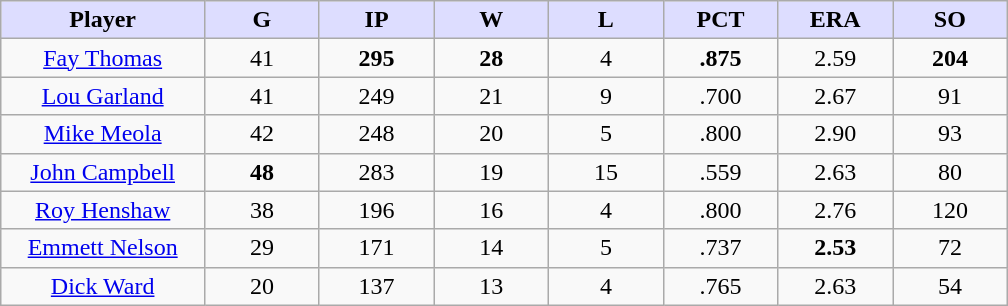<table class="wikitable sortable">
<tr>
<th style="background:#ddf; width:16%;">Player</th>
<th style="background:#ddf; width:9%;">G</th>
<th style="background:#ddf; width:9%;">IP</th>
<th style="background:#ddf; width:9%;">W</th>
<th style="background:#ddf; width:9%;">L</th>
<th style="background:#ddf; width:9%;">PCT</th>
<th style="background:#ddf; width:9%;">ERA</th>
<th style="background:#ddf; width:9%;">SO</th>
</tr>
<tr style="text-align:center;">
<td><a href='#'>Fay Thomas</a></td>
<td>41</td>
<td><strong>295</strong></td>
<td><strong>28</strong></td>
<td>4</td>
<td><strong>.875</strong></td>
<td>2.59</td>
<td><strong>204</strong></td>
</tr>
<tr style="text-align:center;">
<td><a href='#'>Lou Garland</a></td>
<td>41</td>
<td>249</td>
<td>21</td>
<td>9</td>
<td>.700</td>
<td>2.67</td>
<td>91</td>
</tr>
<tr style="text-align:center;">
<td><a href='#'>Mike Meola</a></td>
<td>42</td>
<td>248</td>
<td>20</td>
<td>5</td>
<td>.800</td>
<td>2.90</td>
<td>93</td>
</tr>
<tr style="text-align:center;">
<td><a href='#'>John Campbell</a></td>
<td><strong>48</strong></td>
<td>283</td>
<td>19</td>
<td>15</td>
<td>.559</td>
<td>2.63</td>
<td>80</td>
</tr>
<tr style="text-align:center;">
<td><a href='#'>Roy Henshaw</a></td>
<td>38</td>
<td>196</td>
<td>16</td>
<td>4</td>
<td>.800</td>
<td>2.76</td>
<td>120</td>
</tr>
<tr style="text-align:center;">
<td><a href='#'>Emmett Nelson</a></td>
<td>29</td>
<td>171</td>
<td>14</td>
<td>5</td>
<td>.737</td>
<td><strong>2.53</strong></td>
<td>72</td>
</tr>
<tr style="text-align:center;">
<td><a href='#'>Dick Ward</a></td>
<td>20</td>
<td>137</td>
<td>13</td>
<td>4</td>
<td>.765</td>
<td>2.63</td>
<td>54</td>
</tr>
</table>
